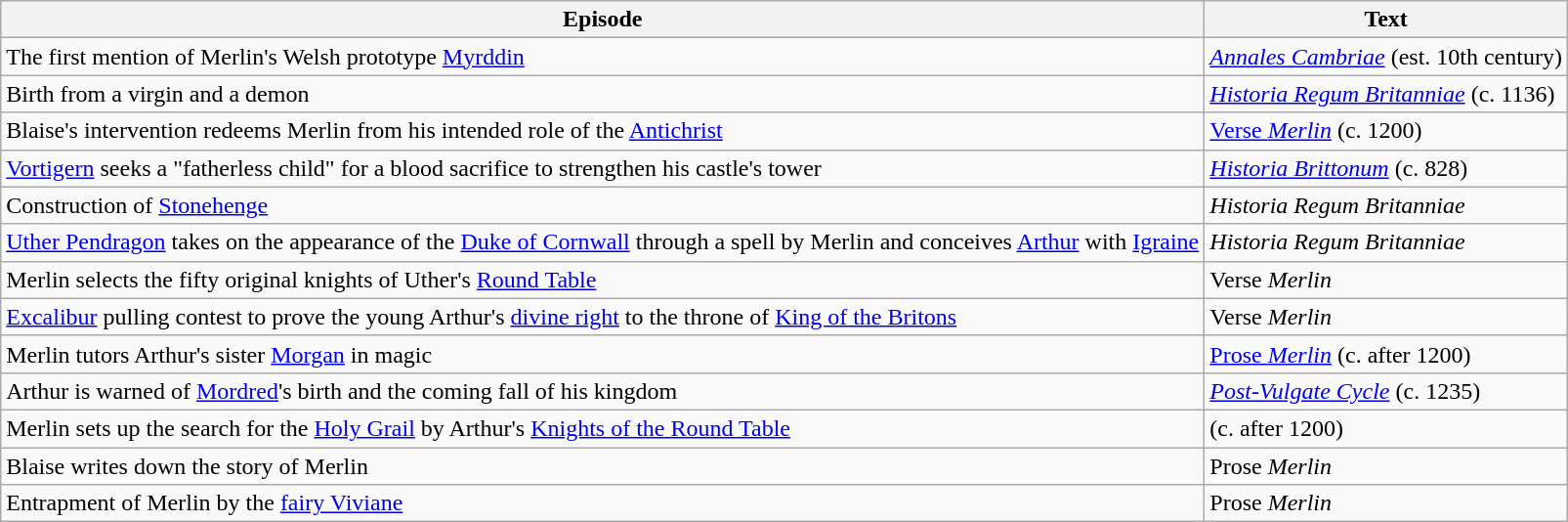<table class="wikitable">
<tr>
<th>Episode</th>
<th>Text</th>
</tr>
<tr>
<td>The first mention of Merlin's Welsh prototype <a href='#'>Myrddin</a></td>
<td><em><a href='#'>Annales Cambriae</a></em> (est. 10th century)</td>
</tr>
<tr>
<td>Birth from a virgin and a demon</td>
<td><em><a href='#'>Historia Regum Britanniae</a></em> (c. 1136)</td>
</tr>
<tr>
<td>Blaise's intervention redeems Merlin from his intended role of the <a href='#'>Antichrist</a></td>
<td><a href='#'>Verse <em>Merlin</em></a> (c. 1200)</td>
</tr>
<tr>
<td><a href='#'>Vortigern</a> seeks a "fatherless child" for a blood sacrifice to strengthen his castle's tower</td>
<td><em><a href='#'>Historia Brittonum</a></em> (c. 828)</td>
</tr>
<tr>
<td>Construction of <a href='#'>Stonehenge</a></td>
<td><em>Historia Regum Britanniae</em></td>
</tr>
<tr>
<td><a href='#'>Uther Pendragon</a> takes on the appearance of the <a href='#'>Duke of Cornwall</a> through a spell by Merlin and conceives <a href='#'>Arthur</a> with <a href='#'>Igraine</a></td>
<td><em>Historia Regum Britanniae</em></td>
</tr>
<tr>
<td>Merlin selects the fifty original knights of Uther's <a href='#'>Round Table</a></td>
<td>Verse <em>Merlin</em></td>
</tr>
<tr>
<td><a href='#'>Excalibur</a> pulling contest to prove the young Arthur's <a href='#'>divine right</a> to the throne of <a href='#'>King of the Britons</a></td>
<td>Verse <em>Merlin</em></td>
</tr>
<tr>
<td>Merlin tutors Arthur's sister <a href='#'>Morgan</a> in magic</td>
<td><a href='#'>Prose <em>Merlin</em></a> (c. after 1200)</td>
</tr>
<tr>
<td>Arthur is warned of <a href='#'>Mordred</a>'s birth and the coming fall of his kingdom</td>
<td><em><a href='#'>Post-Vulgate Cycle</a></em> (c. 1235)</td>
</tr>
<tr>
<td>Merlin sets up the search for the <a href='#'>Holy Grail</a> by Arthur's <a href='#'>Knights of the Round Table</a></td>
<td> (c. after 1200)</td>
</tr>
<tr>
<td>Blaise writes down the story of Merlin</td>
<td>Prose <em>Merlin</em></td>
</tr>
<tr>
<td>Entrapment of Merlin by the <a href='#'>fairy Viviane</a></td>
<td>Prose <em>Merlin</em></td>
</tr>
</table>
